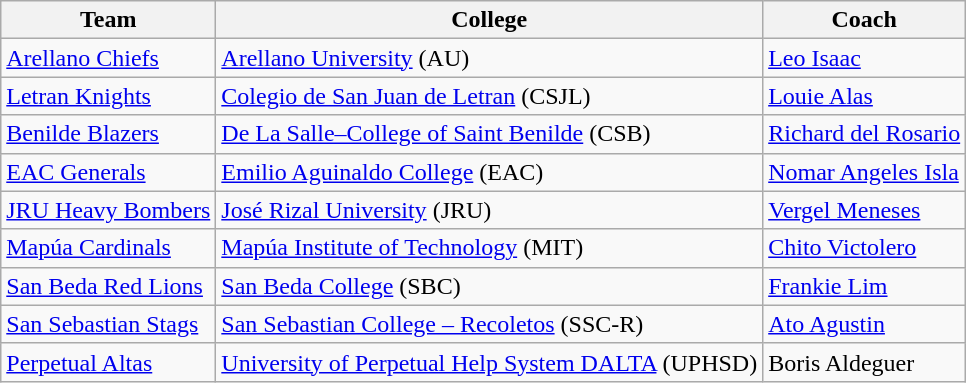<table class="wikitable">
<tr>
<th>Team</th>
<th>College</th>
<th>Coach</th>
</tr>
<tr>
<td><a href='#'>Arellano Chiefs</a></td>
<td><a href='#'>Arellano University</a> (AU)</td>
<td><a href='#'>Leo Isaac</a></td>
</tr>
<tr>
<td><a href='#'>Letran Knights</a></td>
<td><a href='#'>Colegio de San Juan de Letran</a> (CSJL)</td>
<td><a href='#'>Louie Alas</a></td>
</tr>
<tr>
<td><a href='#'>Benilde Blazers</a></td>
<td><a href='#'>De La Salle–College of Saint Benilde</a> (CSB)</td>
<td><a href='#'>Richard del Rosario</a></td>
</tr>
<tr>
<td><a href='#'>EAC Generals</a></td>
<td><a href='#'>Emilio Aguinaldo College</a> (EAC)</td>
<td><a href='#'>Nomar Angeles Isla</a></td>
</tr>
<tr>
<td><a href='#'>JRU Heavy Bombers</a></td>
<td><a href='#'>José Rizal University</a> (JRU)</td>
<td><a href='#'>Vergel Meneses</a></td>
</tr>
<tr>
<td><a href='#'>Mapúa Cardinals</a></td>
<td><a href='#'>Mapúa Institute of Technology</a> (MIT)</td>
<td><a href='#'>Chito Victolero</a></td>
</tr>
<tr>
<td><a href='#'>San Beda Red Lions</a></td>
<td><a href='#'>San Beda College</a> (SBC)</td>
<td><a href='#'>Frankie Lim</a></td>
</tr>
<tr>
<td><a href='#'>San Sebastian Stags</a></td>
<td><a href='#'>San Sebastian College – Recoletos</a> (SSC-R)</td>
<td><a href='#'>Ato Agustin</a></td>
</tr>
<tr>
<td><a href='#'>Perpetual Altas</a></td>
<td><a href='#'>University of Perpetual Help System DALTA</a> (UPHSD)</td>
<td>Boris Aldeguer</td>
</tr>
</table>
